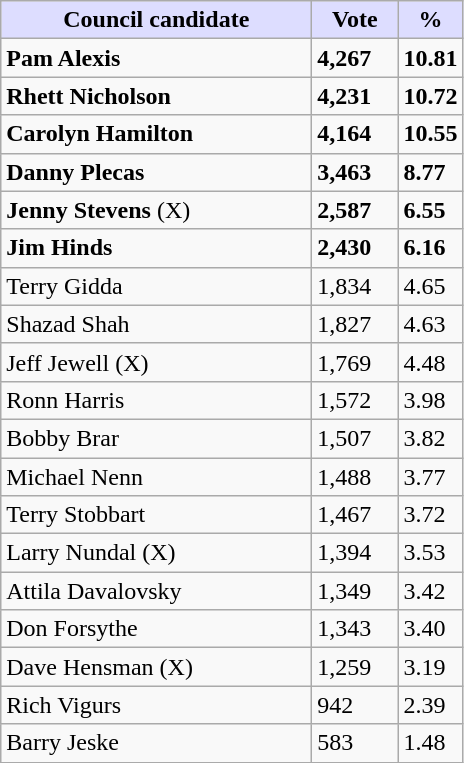<table class="wikitable">
<tr>
<th style="background:#ddf;" width="200px">Council candidate</th>
<th style="background:#ddf;" width="50px">Vote</th>
<th style="background:#ddf;" width="30px">%</th>
</tr>
<tr>
<td><strong>Pam Alexis</strong></td>
<td><strong>4,267</strong></td>
<td><strong>10.81</strong></td>
</tr>
<tr>
<td><strong>Rhett Nicholson</strong></td>
<td><strong>4,231</strong></td>
<td><strong>10.72</strong></td>
</tr>
<tr>
<td><strong>Carolyn Hamilton</strong></td>
<td><strong>4,164</strong></td>
<td><strong>10.55</strong></td>
</tr>
<tr>
<td><strong>Danny Plecas</strong></td>
<td><strong>3,463</strong></td>
<td><strong>8.77</strong></td>
</tr>
<tr>
<td><strong>Jenny Stevens</strong> (X)</td>
<td><strong>2,587</strong></td>
<td><strong>6.55</strong></td>
</tr>
<tr>
<td><strong>Jim Hinds</strong></td>
<td><strong>2,430</strong></td>
<td><strong>6.16</strong></td>
</tr>
<tr>
<td>Terry Gidda</td>
<td>1,834</td>
<td>4.65</td>
</tr>
<tr>
<td>Shazad Shah</td>
<td>1,827</td>
<td>4.63</td>
</tr>
<tr>
<td>Jeff Jewell (X)</td>
<td>1,769</td>
<td>4.48</td>
</tr>
<tr>
<td>Ronn Harris</td>
<td>1,572</td>
<td>3.98</td>
</tr>
<tr>
<td>Bobby Brar</td>
<td>1,507</td>
<td>3.82</td>
</tr>
<tr>
<td>Michael Nenn</td>
<td>1,488</td>
<td>3.77</td>
</tr>
<tr>
<td>Terry Stobbart</td>
<td>1,467</td>
<td>3.72</td>
</tr>
<tr>
<td>Larry Nundal (X)</td>
<td>1,394</td>
<td>3.53</td>
</tr>
<tr>
<td>Attila Davalovsky</td>
<td>1,349</td>
<td>3.42</td>
</tr>
<tr>
<td>Don Forsythe</td>
<td>1,343</td>
<td>3.40</td>
</tr>
<tr>
<td>Dave Hensman (X)</td>
<td>1,259</td>
<td>3.19</td>
</tr>
<tr>
<td>Rich Vigurs</td>
<td>942</td>
<td>2.39</td>
</tr>
<tr>
<td>Barry Jeske</td>
<td>583</td>
<td>1.48</td>
</tr>
</table>
